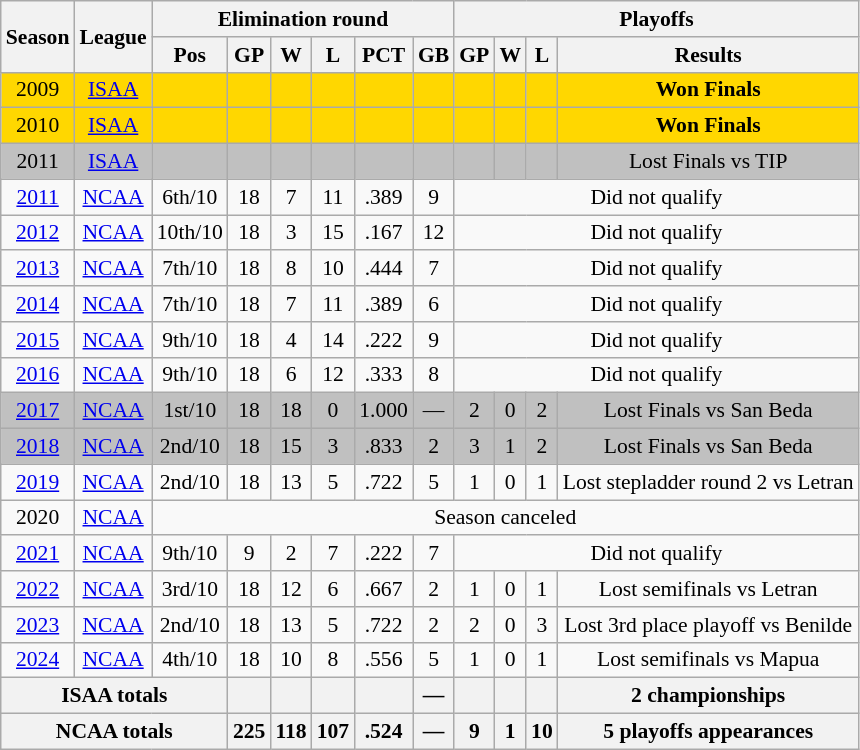<table class="wikitable" style="text-align:center; font-size:90%">
<tr>
<th rowspan="2">Season</th>
<th rowspan="2">League</th>
<th colspan="6">Elimination round</th>
<th colspan="4">Playoffs</th>
</tr>
<tr>
<th>Pos</th>
<th>GP</th>
<th>W</th>
<th>L</th>
<th>PCT</th>
<th>GB</th>
<th>GP</th>
<th>W</th>
<th>L</th>
<th>Results</th>
</tr>
<tr bgcolor=gold>
<td>2009</td>
<td><a href='#'>ISAA</a></td>
<td></td>
<td></td>
<td></td>
<td></td>
<td></td>
<td></td>
<td></td>
<td></td>
<td></td>
<td><strong>Won Finals</strong></td>
</tr>
<tr bgcolor=gold>
<td>2010</td>
<td><a href='#'>ISAA</a></td>
<td></td>
<td></td>
<td></td>
<td></td>
<td></td>
<td></td>
<td></td>
<td></td>
<td></td>
<td><strong>Won Finals</strong></td>
</tr>
<tr bgcolor=silver>
<td>2011</td>
<td><a href='#'>ISAA</a></td>
<td></td>
<td></td>
<td></td>
<td></td>
<td></td>
<td></td>
<td></td>
<td></td>
<td></td>
<td>Lost Finals vs TIP</td>
</tr>
<tr>
<td><a href='#'>2011</a></td>
<td><a href='#'>NCAA</a></td>
<td>6th/10</td>
<td>18</td>
<td>7</td>
<td>11</td>
<td>.389</td>
<td>9</td>
<td colspan="4">Did not qualify</td>
</tr>
<tr>
<td><a href='#'>2012</a></td>
<td><a href='#'>NCAA</a></td>
<td>10th/10</td>
<td>18</td>
<td>3</td>
<td>15</td>
<td>.167</td>
<td>12</td>
<td colspan="4">Did not qualify</td>
</tr>
<tr>
<td><a href='#'>2013</a></td>
<td><a href='#'>NCAA</a></td>
<td>7th/10</td>
<td>18</td>
<td>8</td>
<td>10</td>
<td>.444</td>
<td>7</td>
<td colspan="4">Did not qualify</td>
</tr>
<tr>
<td><a href='#'>2014</a></td>
<td><a href='#'>NCAA</a></td>
<td>7th/10</td>
<td>18</td>
<td>7</td>
<td>11</td>
<td>.389</td>
<td>6</td>
<td colspan="4">Did not qualify</td>
</tr>
<tr>
<td><a href='#'>2015</a></td>
<td><a href='#'>NCAA</a></td>
<td>9th/10</td>
<td>18</td>
<td>4</td>
<td>14</td>
<td>.222</td>
<td>9</td>
<td colspan="4">Did not qualify</td>
</tr>
<tr>
<td><a href='#'>2016</a></td>
<td><a href='#'>NCAA</a></td>
<td>9th/10</td>
<td>18</td>
<td>6</td>
<td>12</td>
<td>.333</td>
<td>8</td>
<td colspan="4">Did not qualify</td>
</tr>
<tr bgcolor="silver">
<td><a href='#'>2017</a></td>
<td><a href='#'>NCAA</a></td>
<td>1st/10</td>
<td>18</td>
<td>18</td>
<td>0</td>
<td>1.000</td>
<td>—</td>
<td>2</td>
<td>0</td>
<td>2</td>
<td>Lost Finals vs San Beda</td>
</tr>
<tr bgcolor="silver">
<td><a href='#'>2018</a></td>
<td><a href='#'>NCAA</a></td>
<td>2nd/10</td>
<td>18</td>
<td>15</td>
<td>3</td>
<td>.833</td>
<td>2</td>
<td>3</td>
<td>1</td>
<td>2</td>
<td>Lost Finals vs San Beda</td>
</tr>
<tr>
<td><a href='#'>2019</a></td>
<td><a href='#'>NCAA</a></td>
<td>2nd/10</td>
<td>18</td>
<td>13</td>
<td>5</td>
<td>.722</td>
<td>5</td>
<td>1</td>
<td>0</td>
<td>1</td>
<td>Lost stepladder round 2 vs Letran</td>
</tr>
<tr>
<td>2020</td>
<td><a href='#'>NCAA</a></td>
<td colspan="10">Season canceled</td>
</tr>
<tr>
<td><a href='#'>2021</a></td>
<td><a href='#'>NCAA</a></td>
<td>9th/10</td>
<td>9</td>
<td>2</td>
<td>7</td>
<td>.222</td>
<td>7</td>
<td colspan="4">Did not qualify</td>
</tr>
<tr>
<td><a href='#'>2022</a></td>
<td><a href='#'>NCAA</a></td>
<td>3rd/10</td>
<td>18</td>
<td>12</td>
<td>6</td>
<td>.667</td>
<td>2</td>
<td>1</td>
<td>0</td>
<td>1</td>
<td>Lost semifinals vs Letran</td>
</tr>
<tr>
<td><a href='#'>2023</a></td>
<td><a href='#'>NCAA</a></td>
<td>2nd/10</td>
<td>18</td>
<td>13</td>
<td>5</td>
<td>.722</td>
<td>2</td>
<td>2</td>
<td>0</td>
<td>3</td>
<td>Lost 3rd place playoff vs Benilde</td>
</tr>
<tr>
<td><a href='#'>2024</a></td>
<td><a href='#'>NCAA</a></td>
<td>4th/10</td>
<td>18</td>
<td>10</td>
<td>8</td>
<td>.556</td>
<td>5</td>
<td>1</td>
<td>0</td>
<td>1</td>
<td>Lost semifinals vs Mapua</td>
</tr>
<tr>
<th colspan="3">ISAA totals</th>
<th></th>
<th></th>
<th></th>
<th></th>
<th>—</th>
<th></th>
<th></th>
<th></th>
<th>2 championships</th>
</tr>
<tr>
<th colspan="3">NCAA totals</th>
<th>225</th>
<th>118</th>
<th>107</th>
<th>.524</th>
<th>—</th>
<th>9</th>
<th>1</th>
<th>10</th>
<th>5 playoffs appearances</th>
</tr>
</table>
